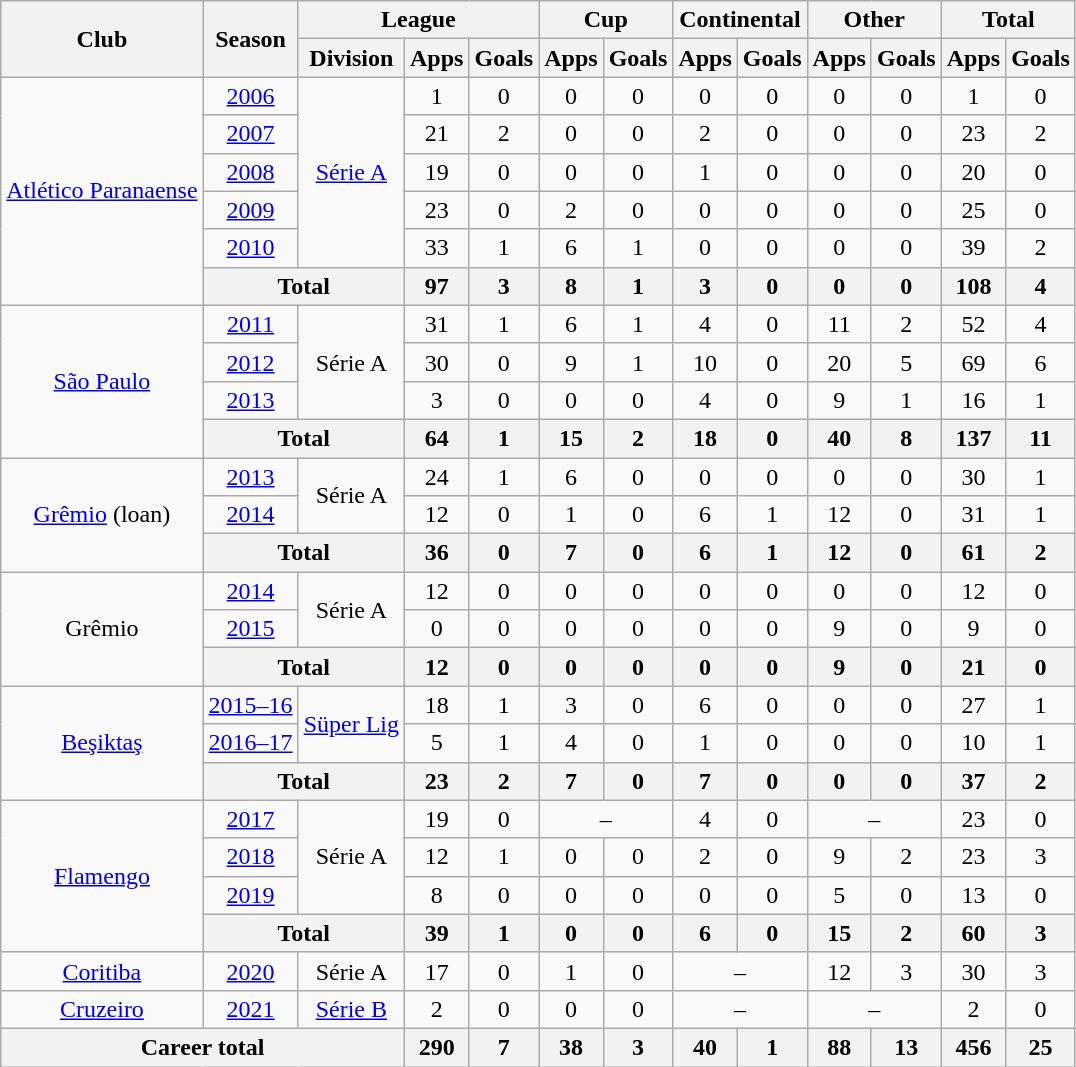<table class="wikitable" style="text-align:center">
<tr>
<th rowspan="2">Club</th>
<th rowspan="2">Season</th>
<th colspan="3">League</th>
<th colspan="2">Cup</th>
<th colspan="2">Continental</th>
<th colspan="2">Other</th>
<th colspan="2">Total</th>
</tr>
<tr>
<th>Division</th>
<th>Apps</th>
<th>Goals</th>
<th>Apps</th>
<th>Goals</th>
<th>Apps</th>
<th>Goals</th>
<th>Apps</th>
<th>Goals</th>
<th>Apps</th>
<th>Goals</th>
</tr>
<tr>
<td rowspan="6"><a href='#'>Atlético Paranaense</a></td>
<td><a href='#'>2006</a></td>
<td rowspan="5"><a href='#'>Série A</a></td>
<td>1</td>
<td>0</td>
<td>0</td>
<td>0</td>
<td>0</td>
<td>0</td>
<td>0</td>
<td>0</td>
<td>1</td>
<td>0</td>
</tr>
<tr>
<td><a href='#'>2007</a></td>
<td>21</td>
<td>2</td>
<td>0</td>
<td>0</td>
<td>2</td>
<td>0</td>
<td>0</td>
<td>0</td>
<td>23</td>
<td>2</td>
</tr>
<tr>
<td><a href='#'>2008</a></td>
<td>19</td>
<td>0</td>
<td>0</td>
<td>0</td>
<td>1</td>
<td>0</td>
<td>0</td>
<td>0</td>
<td>20</td>
<td>0</td>
</tr>
<tr>
<td><a href='#'>2009</a></td>
<td>23</td>
<td>0</td>
<td>2</td>
<td>0</td>
<td>0</td>
<td>0</td>
<td>0</td>
<td>0</td>
<td>25</td>
<td>0</td>
</tr>
<tr>
<td><a href='#'>2010</a></td>
<td>33</td>
<td>1</td>
<td>6</td>
<td>1</td>
<td>0</td>
<td>0</td>
<td>0</td>
<td>0</td>
<td>39</td>
<td>2</td>
</tr>
<tr>
<th colspan="2">Total</th>
<th>97</th>
<th>3</th>
<th>8</th>
<th>1</th>
<th>3</th>
<th>0</th>
<th>0</th>
<th>0</th>
<th>108</th>
<th>4</th>
</tr>
<tr>
<td rowspan="4"><a href='#'>São Paulo</a></td>
<td><a href='#'>2011</a></td>
<td rowspan="3">Série A</td>
<td>31</td>
<td>1</td>
<td>6</td>
<td>1</td>
<td>4</td>
<td>0</td>
<td>11</td>
<td>2</td>
<td>52</td>
<td>4</td>
</tr>
<tr>
<td><a href='#'>2012</a></td>
<td>30</td>
<td>0</td>
<td>9</td>
<td>1</td>
<td>10</td>
<td>0</td>
<td>20</td>
<td>5</td>
<td>69</td>
<td>6</td>
</tr>
<tr>
<td><a href='#'>2013</a></td>
<td>3</td>
<td>0</td>
<td>0</td>
<td>0</td>
<td>4</td>
<td>0</td>
<td>9</td>
<td>1</td>
<td>16</td>
<td>1</td>
</tr>
<tr>
<th colspan="2">Total</th>
<th>64</th>
<th>1</th>
<th>15</th>
<th>2</th>
<th>18</th>
<th>0</th>
<th>40</th>
<th>8</th>
<th>137</th>
<th>11</th>
</tr>
<tr>
<td rowspan="3"><a href='#'>Grêmio</a> (loan)</td>
<td><a href='#'>2013</a></td>
<td rowspan="2">Série A</td>
<td>24</td>
<td>1</td>
<td>6</td>
<td>0</td>
<td>0</td>
<td>0</td>
<td>0</td>
<td>0</td>
<td>30</td>
<td>1</td>
</tr>
<tr>
<td><a href='#'>2014</a></td>
<td>12</td>
<td>0</td>
<td>1</td>
<td>0</td>
<td>6</td>
<td>1</td>
<td>12</td>
<td>0</td>
<td>31</td>
<td>1</td>
</tr>
<tr>
<th colspan="2">Total</th>
<th>36</th>
<th>0</th>
<th>7</th>
<th>0</th>
<th>6</th>
<th>1</th>
<th>12</th>
<th>0</th>
<th>61</th>
<th>2</th>
</tr>
<tr>
<td rowspan="3">Grêmio</td>
<td><a href='#'>2014</a></td>
<td rowspan="2">Série A</td>
<td>12</td>
<td>0</td>
<td>0</td>
<td>0</td>
<td>0</td>
<td>0</td>
<td>0</td>
<td>0</td>
<td>12</td>
<td>0</td>
</tr>
<tr>
<td><a href='#'>2015</a></td>
<td>0</td>
<td>0</td>
<td>0</td>
<td>0</td>
<td>0</td>
<td>0</td>
<td>9</td>
<td>0</td>
<td>9</td>
<td>0</td>
</tr>
<tr>
<th colspan="2">Total</th>
<th>12</th>
<th>0</th>
<th>0</th>
<th>0</th>
<th>0</th>
<th>0</th>
<th>9</th>
<th>0</th>
<th>21</th>
<th>0</th>
</tr>
<tr>
<td rowspan="3"><a href='#'>Beşiktaş</a></td>
<td><a href='#'>2015–16</a></td>
<td rowspan="2"><a href='#'>Süper Lig</a></td>
<td>18</td>
<td>1</td>
<td>3</td>
<td>0</td>
<td>6</td>
<td>0</td>
<td>0</td>
<td>0</td>
<td>27</td>
<td>1</td>
</tr>
<tr>
<td><a href='#'>2016–17</a></td>
<td>5</td>
<td>1</td>
<td>4</td>
<td>0</td>
<td>1</td>
<td>0</td>
<td>0</td>
<td>0</td>
<td>10</td>
<td>1</td>
</tr>
<tr>
<th colspan="2">Total</th>
<th>23</th>
<th>2</th>
<th>7</th>
<th>0</th>
<th>7</th>
<th>0</th>
<th>0</th>
<th>0</th>
<th>37</th>
<th>2</th>
</tr>
<tr>
<td rowspan="4"><a href='#'>Flamengo</a></td>
<td><a href='#'>2017</a></td>
<td rowspan="3">Série A</td>
<td>19</td>
<td>0</td>
<td colspan="2">–</td>
<td>4</td>
<td>0</td>
<td colspan="2">–</td>
<td>23</td>
<td>0</td>
</tr>
<tr>
<td><a href='#'>2018</a></td>
<td>12</td>
<td>1</td>
<td>0</td>
<td>0</td>
<td>2</td>
<td>0</td>
<td>9</td>
<td>2</td>
<td>23</td>
<td>3</td>
</tr>
<tr>
<td><a href='#'>2019</a></td>
<td>8</td>
<td>0</td>
<td>0</td>
<td>0</td>
<td>0</td>
<td>0</td>
<td>5</td>
<td>0</td>
<td>13</td>
<td>0</td>
</tr>
<tr>
<th colspan="2">Total</th>
<th>39</th>
<th>1</th>
<th>0</th>
<th>0</th>
<th>6</th>
<th>0</th>
<th>15</th>
<th>2</th>
<th>60</th>
<th>3</th>
</tr>
<tr>
<td><a href='#'>Coritiba</a></td>
<td><a href='#'>2020</a></td>
<td>Série A</td>
<td>17</td>
<td>0</td>
<td>1</td>
<td>0</td>
<td colspan="2">–</td>
<td>12</td>
<td>3</td>
<td>30</td>
<td>3</td>
</tr>
<tr>
<td><a href='#'>Cruzeiro</a></td>
<td><a href='#'>2021</a></td>
<td><a href='#'>Série B</a></td>
<td>2</td>
<td>0</td>
<td>0</td>
<td>0</td>
<td colspan="2">–</td>
<td colspan="2">–</td>
<td>2</td>
<td>0</td>
</tr>
<tr>
<th colspan="3">Career total</th>
<th>290</th>
<th>7</th>
<th>38</th>
<th>3</th>
<th>40</th>
<th>1</th>
<th>88</th>
<th>13</th>
<th>456</th>
<th>25</th>
</tr>
</table>
